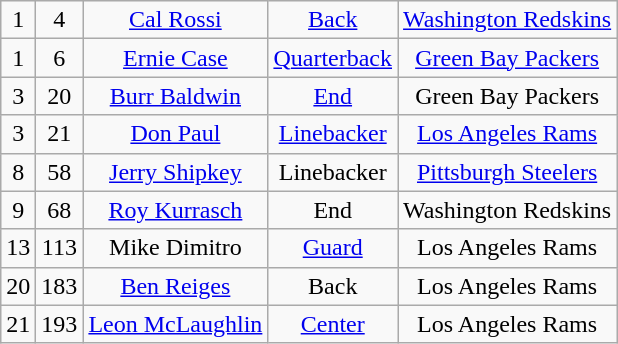<table class="wikitable" style="text-align:center">
<tr>
<td>1</td>
<td>4</td>
<td><a href='#'>Cal Rossi</a></td>
<td><a href='#'>Back</a></td>
<td><a href='#'>Washington Redskins</a></td>
</tr>
<tr>
<td>1</td>
<td>6</td>
<td><a href='#'>Ernie Case</a></td>
<td><a href='#'>Quarterback</a></td>
<td><a href='#'>Green Bay Packers</a></td>
</tr>
<tr>
<td>3</td>
<td>20</td>
<td><a href='#'>Burr Baldwin</a></td>
<td><a href='#'>End</a></td>
<td>Green Bay Packers</td>
</tr>
<tr>
<td>3</td>
<td>21</td>
<td><a href='#'>Don Paul</a></td>
<td><a href='#'>Linebacker</a></td>
<td><a href='#'>Los Angeles Rams</a></td>
</tr>
<tr>
<td>8</td>
<td>58</td>
<td><a href='#'>Jerry Shipkey</a></td>
<td>Linebacker</td>
<td><a href='#'>Pittsburgh Steelers</a></td>
</tr>
<tr>
<td>9</td>
<td>68</td>
<td><a href='#'>Roy Kurrasch</a></td>
<td>End</td>
<td>Washington Redskins</td>
</tr>
<tr>
<td>13</td>
<td>113</td>
<td>Mike Dimitro</td>
<td><a href='#'>Guard</a></td>
<td>Los Angeles Rams</td>
</tr>
<tr>
<td>20</td>
<td>183</td>
<td><a href='#'>Ben Reiges</a></td>
<td>Back</td>
<td>Los Angeles Rams</td>
</tr>
<tr>
<td>21</td>
<td>193</td>
<td><a href='#'>Leon McLaughlin</a></td>
<td><a href='#'>Center</a></td>
<td>Los Angeles Rams</td>
</tr>
</table>
